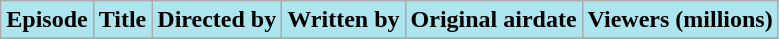<table class="wikitable plainrowheaders">
<tr style="color:black">
<th style="background: #ACE5EE;">Episode</th>
<th style="background: #ACE5EE;">Title</th>
<th style="background: #ACE5EE;">Directed by</th>
<th style="background: #ACE5EE;">Written by</th>
<th style="background: #ACE5EE;">Original airdate</th>
<th style="background: #ACE5EE;">Viewers (millions)</th>
</tr>
<tr>
</tr>
</table>
